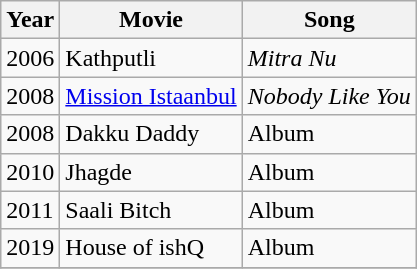<table class=wikitable>
<tr>
<th>Year</th>
<th>Movie</th>
<th>Song</th>
</tr>
<tr>
<td>2006</td>
<td>Kathputli</td>
<td><em> Mitra Nu</em></td>
</tr>
<tr>
<td>2008</td>
<td><a href='#'>Mission Istaanbul</a></td>
<td><em>Nobody Like You</em></td>
</tr>
<tr>
<td>2008</td>
<td>Dakku Daddy</td>
<td>Album</td>
</tr>
<tr>
<td>2010</td>
<td>Jhagde</td>
<td>Album</td>
</tr>
<tr>
<td>2011</td>
<td>Saali Bitch</td>
<td>Album</td>
</tr>
<tr>
<td>2019</td>
<td>House of ishQ</td>
<td>Album</td>
</tr>
<tr>
</tr>
</table>
